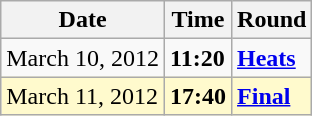<table class="wikitable">
<tr>
<th>Date</th>
<th>Time</th>
<th>Round</th>
</tr>
<tr>
<td>March 10, 2012</td>
<td><strong>11:20</strong></td>
<td><strong><a href='#'>Heats</a></strong></td>
</tr>
<tr style=background:lemonchiffon>
<td>March 11, 2012</td>
<td><strong>17:40</strong></td>
<td><strong><a href='#'>Final</a></strong></td>
</tr>
</table>
